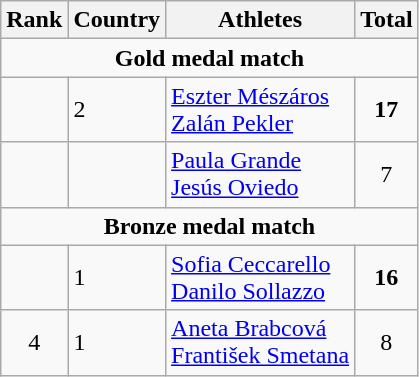<table class="wikitable" style="text-align:center">
<tr>
<th>Rank</th>
<th>Country</th>
<th>Athletes</th>
<th>Total</th>
</tr>
<tr>
<td colspan=4><strong>Gold medal match</strong></td>
</tr>
<tr>
<td></td>
<td align=left> 2</td>
<td align=left><a href='#'>Eszter Mészáros</a><br><a href='#'>Zalán Pekler</a></td>
<td><strong>17</strong></td>
</tr>
<tr>
<td></td>
<td align=left></td>
<td align=left><a href='#'>Paula Grande</a><br><a href='#'>Jesús Oviedo</a></td>
<td>7</td>
</tr>
<tr>
<td colspan=4><strong>Bronze medal match</strong></td>
</tr>
<tr>
<td></td>
<td align=left> 1</td>
<td align=left><a href='#'>Sofia Ceccarello</a><br><a href='#'>Danilo Sollazzo</a></td>
<td><strong>16</strong></td>
</tr>
<tr>
<td>4</td>
<td align=left> 1</td>
<td align=left><a href='#'>Aneta Brabcová</a><br><a href='#'>František Smetana</a></td>
<td>8</td>
</tr>
</table>
